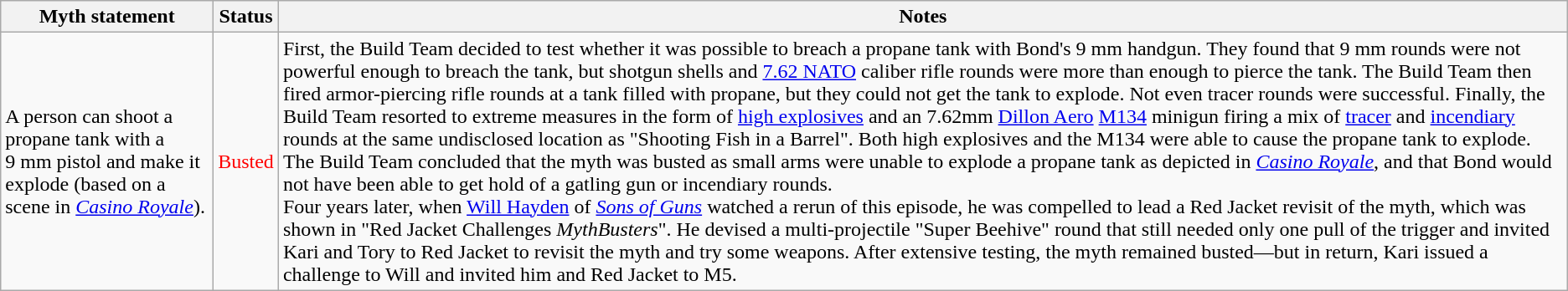<table class="wikitable plainrowheaders">
<tr>
<th>Myth statement</th>
<th>Status</th>
<th>Notes</th>
</tr>
<tr>
<td>A person can shoot a propane tank with a 9 mm pistol and make it explode (based on a scene in <em><a href='#'>Casino Royale</a></em>).</td>
<td style="color:red">Busted</td>
<td>First, the Build Team decided to test whether it was possible to breach a propane tank with Bond's 9 mm handgun. They found that 9 mm rounds were not powerful enough to breach the tank, but shotgun shells and <a href='#'>7.62 NATO</a> caliber rifle rounds were more than enough to pierce the tank. The Build Team then fired armor-piercing rifle rounds at a tank filled with propane, but they could not get the tank to explode. Not even tracer rounds were successful. Finally, the Build Team resorted to extreme measures in the form of <a href='#'>high explosives</a> and an 7.62mm <a href='#'>Dillon Aero</a> <a href='#'>M134</a> minigun firing a mix of <a href='#'>tracer</a> and <a href='#'>incendiary</a> rounds at the same undisclosed location as "Shooting Fish in a Barrel".  Both high explosives and the M134 were able to cause the propane tank to explode. The Build Team concluded that the myth was busted as small arms were unable to explode a propane tank as depicted in <em><a href='#'>Casino Royale</a></em>, and that Bond would not have been able to get hold of a gatling gun or incendiary rounds.<br>Four years later, when <a href='#'>Will Hayden</a> of <em><a href='#'>Sons of Guns</a></em> watched a rerun of this episode, he was compelled to lead a Red Jacket revisit of the myth, which was shown in "Red Jacket Challenges <em>MythBusters</em>". He devised a multi-projectile "Super Beehive" round that still needed only one pull of the trigger and invited Kari and Tory to Red Jacket to revisit the myth and try some weapons. After extensive testing, the myth remained busted—but in return, Kari issued a challenge to Will and invited him and Red Jacket to M5.</td>
</tr>
</table>
